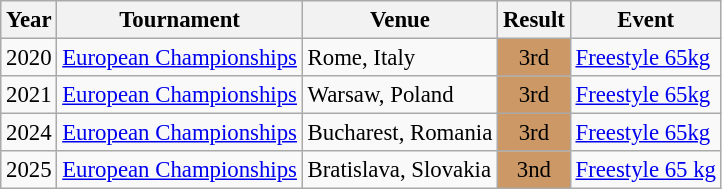<table class="wikitable" style="font-size:95%;">
<tr>
<th>Year</th>
<th>Tournament</th>
<th>Venue</th>
<th>Result</th>
<th>Event</th>
</tr>
<tr>
<td>2020</td>
<td><a href='#'>European Championships</a></td>
<td>Rome, Italy</td>
<td align="center" bgcolor="cc9966">3rd</td>
<td><a href='#'>Freestyle 65kg</a></td>
</tr>
<tr>
<td>2021</td>
<td><a href='#'>European Championships</a></td>
<td>Warsaw, Poland</td>
<td align="center" bgcolor="cc9966">3rd</td>
<td><a href='#'>Freestyle 65kg</a></td>
</tr>
<tr>
<td>2024</td>
<td><a href='#'>European Championships</a></td>
<td>Bucharest, Romania</td>
<td align="center" bgcolor="cc9966">3rd</td>
<td><a href='#'>Freestyle 65kg</a></td>
</tr>
<tr>
<td>2025</td>
<td><a href='#'>European Championships</a></td>
<td>Bratislava, Slovakia</td>
<td align="center" bgcolor="cc9966">3nd</td>
<td><a href='#'>Freestyle 65 kg</a></td>
</tr>
</table>
